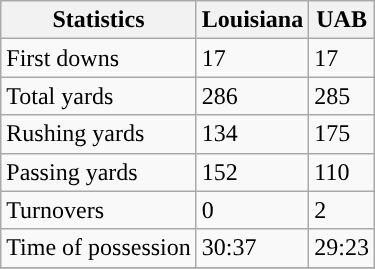<table class="wikitable">
<tr>
<th>Statistics</th>
<th>Louisiana</th>
<th>UAB</th>
</tr>
<tr>
<td>First downs</td>
<td>17</td>
<td>17</td>
</tr>
<tr>
<td>Total yards</td>
<td>286</td>
<td>285</td>
</tr>
<tr>
<td>Rushing yards</td>
<td>134</td>
<td>175</td>
</tr>
<tr>
<td>Passing yards</td>
<td>152</td>
<td>110</td>
</tr>
<tr>
<td>Turnovers</td>
<td>0</td>
<td>2</td>
</tr>
<tr>
<td>Time of possession</td>
<td>30:37</td>
<td>29:23</td>
</tr>
<tr>
</tr>
</table>
